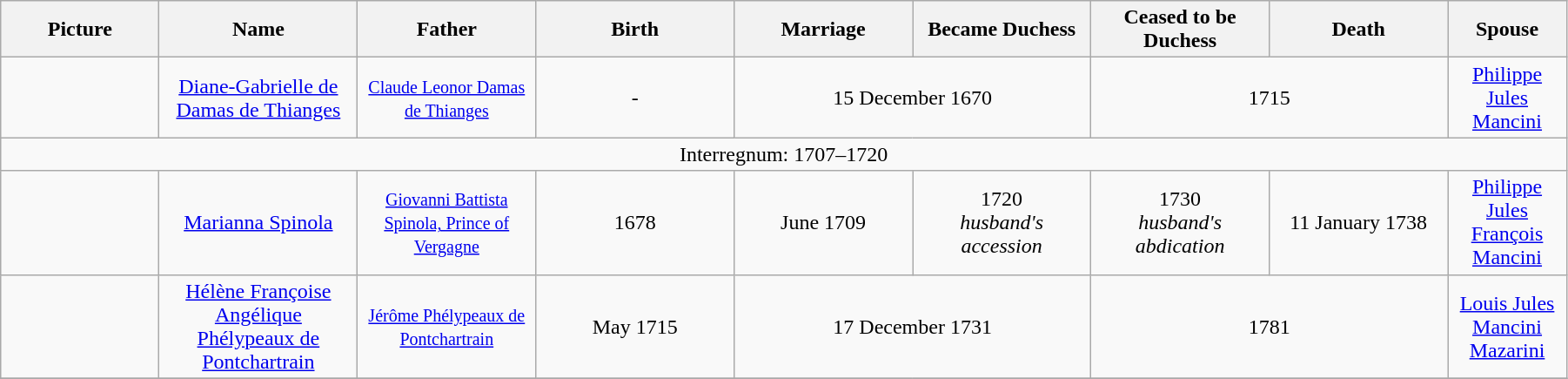<table width=95% class="wikitable">
<tr>
<th width = "8%">Picture</th>
<th width = "10%">Name</th>
<th width = "9%">Father</th>
<th width = "10%">Birth</th>
<th width = "9%">Marriage</th>
<th width = "9%">Became Duchess</th>
<th width = "9%">Ceased to be Duchess</th>
<th width = "9%">Death</th>
<th width = "6%">Spouse</th>
</tr>
<tr>
<td align="center"></td>
<td align="center"><a href='#'>Diane-Gabrielle de Damas de Thianges</a></td>
<td align="center"><small><a href='#'>Claude Leonor Damas de Thianges</a></small></td>
<td align="center">-</td>
<td align="center" colspan="2">15 December 1670</td>
<td align="center" colspan="2">1715</td>
<td align="center"><a href='#'>Philippe Jules Mancini</a></td>
</tr>
<tr>
<td align="center" colspan="9">Interregnum: 1707–1720</td>
</tr>
<tr>
<td align="center"></td>
<td align="center"><a href='#'>Marianna Spinola</a></td>
<td align="center"><small><a href='#'>Giovanni Battista Spinola, Prince of Vergagne</a></small></td>
<td align="center">1678</td>
<td align="center">June 1709</td>
<td align="center">1720<br><em>husband's accession</em></td>
<td align="center">1730<br><em>husband's abdication</em></td>
<td align="center">11 January 1738</td>
<td align="center"><a href='#'>Philippe Jules François Mancini</a></td>
</tr>
<tr>
<td align="center"></td>
<td align="center"><a href='#'>Hélène Françoise Angélique Phélypeaux de Pontchartrain</a></td>
<td align="center"><small><a href='#'>Jérôme Phélypeaux de Pontchartrain</a></small></td>
<td align="center">May 1715</td>
<td align="center" colspan="2">17 December 1731</td>
<td align="center" colspan="2">1781</td>
<td align="center"><a href='#'>Louis Jules Mancini Mazarini</a></td>
</tr>
<tr>
</tr>
</table>
